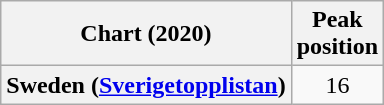<table class="wikitable plainrowheaders" style="text-align:center">
<tr>
<th scope="col">Chart (2020)</th>
<th scope="col">Peak<br>position</th>
</tr>
<tr>
<th scope="row">Sweden (<a href='#'>Sverigetopplistan</a>)</th>
<td>16</td>
</tr>
</table>
